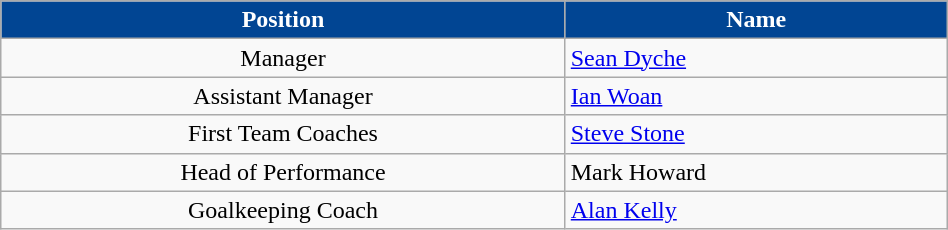<table class="wikitable" style="text-align:center; width:50%;">
<tr>
<th style="background:#014593; color:#ffffff;">Position</th>
<th style="background:#014593; color:#ffffff;">Name</th>
</tr>
<tr>
<td>Manager</td>
<td style="text-align:left;"> <a href='#'>Sean Dyche</a></td>
</tr>
<tr>
<td>Assistant Manager</td>
<td style="text-align:left;"> <a href='#'>Ian Woan</a></td>
</tr>
<tr>
<td>First Team Coaches</td>
<td style="text-align:left;"> <a href='#'>Steve Stone</a></td>
</tr>
<tr>
<td>Head of Performance</td>
<td style="text-align:left;"> Mark Howard</td>
</tr>
<tr>
<td>Goalkeeping Coach</td>
<td style="text-align:left;"> <a href='#'>Alan Kelly</a></td>
</tr>
</table>
